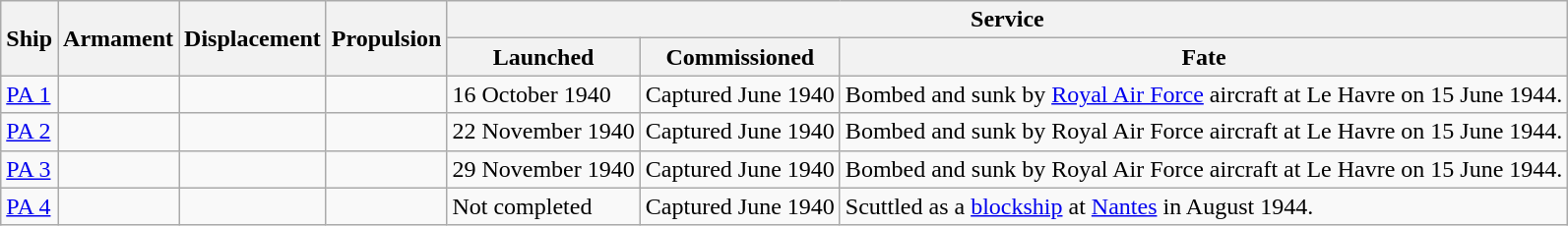<table class="wikitable">
<tr>
<th rowspan="2">Ship</th>
<th rowspan="2">Armament</th>
<th rowspan="2">Displacement</th>
<th rowspan="2">Propulsion</th>
<th colspan="3">Service</th>
</tr>
<tr>
<th>Launched</th>
<th>Commissioned</th>
<th>Fate</th>
</tr>
<tr>
<td><a href='#'>PA 1</a></td>
<td></td>
<td></td>
<td></td>
<td>16 October 1940</td>
<td>Captured June 1940</td>
<td>Bombed and sunk by <a href='#'>Royal Air Force</a> aircraft at Le Havre on 15 June 1944.</td>
</tr>
<tr>
<td><a href='#'>PA 2</a></td>
<td></td>
<td></td>
<td></td>
<td>22 November 1940</td>
<td>Captured June 1940</td>
<td>Bombed and sunk by Royal Air Force aircraft at Le Havre on 15 June 1944.</td>
</tr>
<tr>
<td><a href='#'>PA 3</a></td>
<td></td>
<td></td>
<td></td>
<td>29 November 1940</td>
<td>Captured June 1940</td>
<td>Bombed and sunk by Royal Air Force aircraft at Le Havre on 15 June 1944.</td>
</tr>
<tr>
<td><a href='#'>PA 4</a></td>
<td></td>
<td></td>
<td></td>
<td>Not completed</td>
<td>Captured June 1940</td>
<td>Scuttled as a <a href='#'>blockship</a> at <a href='#'>Nantes</a> in August 1944.</td>
</tr>
</table>
